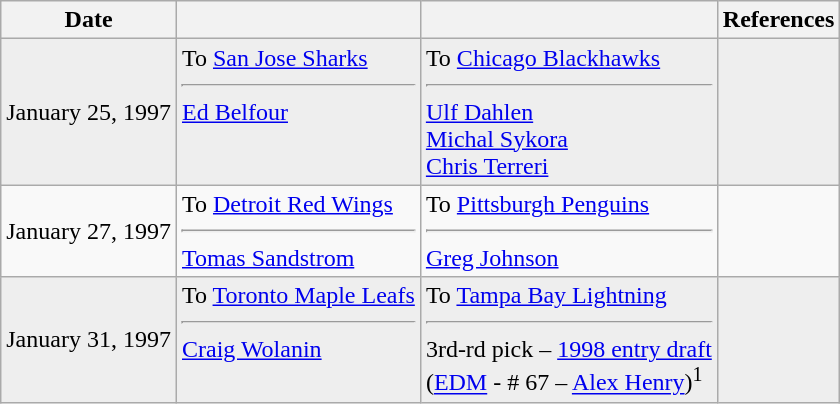<table class="wikitable">
<tr>
<th>Date</th>
<th></th>
<th></th>
<th>References</th>
</tr>
<tr bgcolor="#eeeeee">
<td>January 25, 1997</td>
<td valign="top">To <a href='#'>San Jose Sharks</a><hr><a href='#'>Ed Belfour</a></td>
<td valign="top">To <a href='#'>Chicago Blackhawks</a><hr><a href='#'>Ulf Dahlen</a><br><a href='#'>Michal Sykora</a><br><a href='#'>Chris Terreri</a></td>
<td></td>
</tr>
<tr>
<td>January 27, 1997</td>
<td valign="top">To <a href='#'>Detroit Red Wings</a><hr><a href='#'>Tomas Sandstrom</a></td>
<td valign="top">To <a href='#'>Pittsburgh Penguins</a><hr><a href='#'>Greg Johnson</a></td>
<td></td>
</tr>
<tr bgcolor="#eeeeee">
<td>January 31, 1997</td>
<td valign="top">To <a href='#'>Toronto Maple Leafs</a><hr><a href='#'>Craig Wolanin</a></td>
<td valign="top">To <a href='#'>Tampa Bay Lightning</a><hr>3rd-rd pick – <a href='#'>1998 entry draft</a><br>(<a href='#'>EDM</a> - # 67 – <a href='#'>Alex Henry</a>)<sup>1</sup></td>
<td></td>
</tr>
</table>
